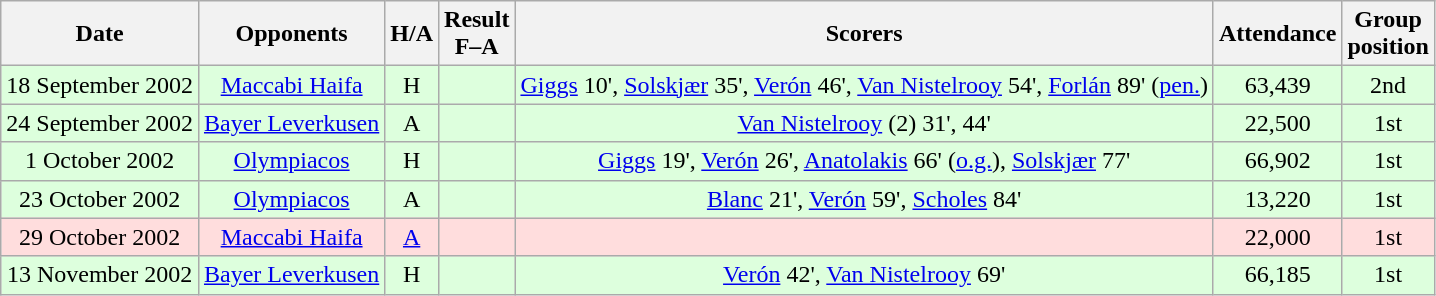<table class="wikitable" style="text-align:center">
<tr>
<th>Date</th>
<th>Opponents</th>
<th>H/A</th>
<th>Result<br>F–A</th>
<th>Scorers</th>
<th>Attendance</th>
<th>Group<br>position</th>
</tr>
<tr bgcolor="#ddffdd">
<td>18 September 2002</td>
<td><a href='#'>Maccabi Haifa</a></td>
<td>H</td>
<td></td>
<td><a href='#'>Giggs</a> 10', <a href='#'>Solskjær</a> 35', <a href='#'>Verón</a> 46', <a href='#'>Van Nistelrooy</a> 54', <a href='#'>Forlán</a> 89' (<a href='#'>pen.</a>)</td>
<td>63,439</td>
<td>2nd</td>
</tr>
<tr bgcolor="#ddffdd">
<td>24 September 2002</td>
<td><a href='#'>Bayer Leverkusen</a></td>
<td>A</td>
<td></td>
<td><a href='#'>Van Nistelrooy</a> (2) 31', 44'</td>
<td>22,500</td>
<td>1st</td>
</tr>
<tr bgcolor="#ddffdd">
<td>1 October 2002</td>
<td><a href='#'>Olympiacos</a></td>
<td>H</td>
<td></td>
<td><a href='#'>Giggs</a> 19', <a href='#'>Verón</a> 26', <a href='#'>Anatolakis</a> 66' (<a href='#'>o.g.</a>), <a href='#'>Solskjær</a> 77'</td>
<td>66,902</td>
<td>1st</td>
</tr>
<tr bgcolor="#ddffdd">
<td>23 October 2002</td>
<td><a href='#'>Olympiacos</a></td>
<td>A</td>
<td></td>
<td><a href='#'>Blanc</a> 21', <a href='#'>Verón</a> 59', <a href='#'>Scholes</a> 84'</td>
<td>13,220</td>
<td>1st</td>
</tr>
<tr bgcolor="#ffdddd">
<td>29 October 2002</td>
<td><a href='#'>Maccabi Haifa</a></td>
<td><a href='#'>A</a></td>
<td></td>
<td></td>
<td>22,000</td>
<td>1st</td>
</tr>
<tr bgcolor="#ddffdd">
<td>13 November 2002</td>
<td><a href='#'>Bayer Leverkusen</a></td>
<td>H</td>
<td></td>
<td><a href='#'>Verón</a> 42', <a href='#'>Van Nistelrooy</a> 69'</td>
<td>66,185</td>
<td>1st</td>
</tr>
</table>
